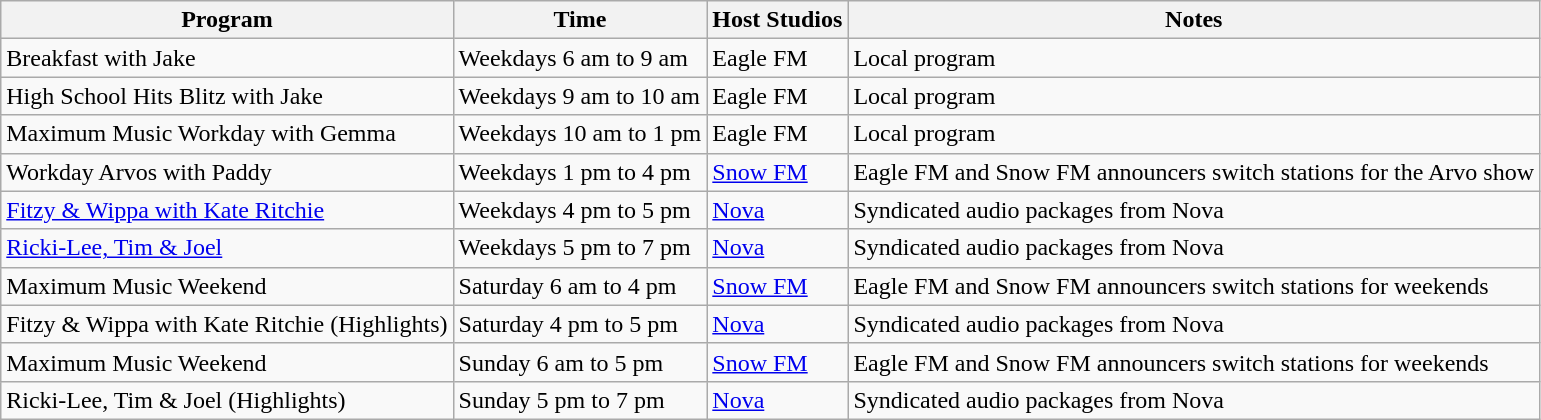<table class="wikitable">
<tr>
<th>Program</th>
<th>Time</th>
<th>Host Studios</th>
<th>Notes</th>
</tr>
<tr>
<td>Breakfast with Jake</td>
<td>Weekdays 6 am to 9 am</td>
<td>Eagle FM</td>
<td>Local program</td>
</tr>
<tr>
<td>High School Hits Blitz with Jake</td>
<td>Weekdays 9 am to 10 am</td>
<td>Eagle FM</td>
<td>Local program</td>
</tr>
<tr>
<td>Maximum Music Workday with Gemma</td>
<td>Weekdays 10 am to 1 pm</td>
<td>Eagle FM</td>
<td>Local program</td>
</tr>
<tr>
<td>Workday Arvos with Paddy</td>
<td>Weekdays 1 pm to 4 pm</td>
<td><a href='#'>Snow FM</a></td>
<td>Eagle FM and Snow FM announcers switch stations for the Arvo show</td>
</tr>
<tr>
<td><a href='#'>Fitzy & Wippa with Kate Ritchie</a></td>
<td>Weekdays 4 pm to 5 pm</td>
<td><a href='#'>Nova</a></td>
<td>Syndicated audio packages from Nova</td>
</tr>
<tr>
<td><a href='#'>Ricki-Lee, Tim & Joel</a></td>
<td>Weekdays 5 pm to 7 pm</td>
<td><a href='#'>Nova</a></td>
<td>Syndicated audio packages from Nova</td>
</tr>
<tr>
<td>Maximum Music Weekend</td>
<td>Saturday 6 am to 4 pm</td>
<td><a href='#'>Snow FM</a></td>
<td>Eagle FM and Snow FM announcers switch stations for weekends</td>
</tr>
<tr>
<td>Fitzy & Wippa  with Kate Ritchie   (Highlights)</td>
<td>Saturday 4 pm to 5 pm</td>
<td><a href='#'>Nova</a></td>
<td>Syndicated audio packages from Nova</td>
</tr>
<tr>
<td>Maximum Music Weekend</td>
<td>Sunday 6 am to 5 pm</td>
<td><a href='#'>Snow FM</a></td>
<td>Eagle FM and Snow FM announcers switch stations for weekends</td>
</tr>
<tr>
<td>Ricki-Lee, Tim & Joel (Highlights)</td>
<td>Sunday 5 pm to 7 pm</td>
<td><a href='#'>Nova</a></td>
<td>Syndicated audio packages from Nova</td>
</tr>
</table>
